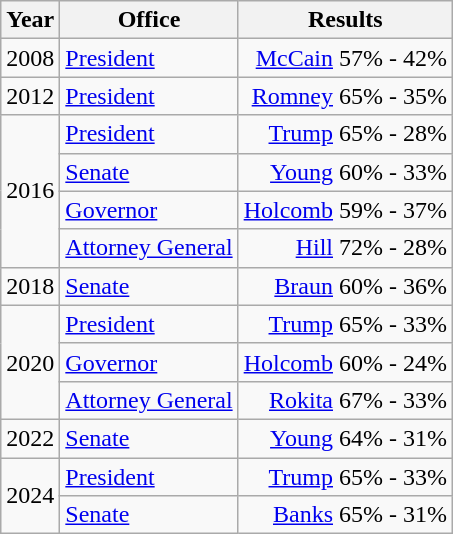<table class=wikitable>
<tr>
<th>Year</th>
<th>Office</th>
<th>Results</th>
</tr>
<tr>
<td>2008</td>
<td><a href='#'>President</a></td>
<td align="right" ><a href='#'>McCain</a> 57% - 42%</td>
</tr>
<tr>
<td>2012</td>
<td><a href='#'>President</a></td>
<td align="right" ><a href='#'>Romney</a> 65% - 35%</td>
</tr>
<tr>
<td rowspan=4>2016</td>
<td><a href='#'>President</a></td>
<td align="right" ><a href='#'>Trump</a> 65% - 28%</td>
</tr>
<tr>
<td><a href='#'>Senate</a></td>
<td align="right" ><a href='#'>Young</a> 60% - 33%</td>
</tr>
<tr>
<td><a href='#'>Governor</a></td>
<td align="right" ><a href='#'>Holcomb</a> 59% - 37%</td>
</tr>
<tr>
<td><a href='#'>Attorney General</a></td>
<td align="right" ><a href='#'>Hill</a> 72% - 28%</td>
</tr>
<tr>
<td>2018</td>
<td><a href='#'>Senate</a></td>
<td align="right" ><a href='#'>Braun</a> 60% - 36%</td>
</tr>
<tr>
<td rowspan=3>2020</td>
<td><a href='#'>President</a></td>
<td align="right" ><a href='#'>Trump</a> 65% - 33%</td>
</tr>
<tr>
<td><a href='#'>Governor</a></td>
<td align="right" ><a href='#'>Holcomb</a> 60% - 24%</td>
</tr>
<tr>
<td><a href='#'>Attorney General</a></td>
<td align="right" ><a href='#'>Rokita</a> 67% - 33%</td>
</tr>
<tr>
<td>2022</td>
<td><a href='#'>Senate</a></td>
<td align="right" ><a href='#'>Young</a> 64% - 31%</td>
</tr>
<tr>
<td rowspan=2>2024</td>
<td><a href='#'>President</a></td>
<td align="right" ><a href='#'>Trump</a> 65% - 33%</td>
</tr>
<tr>
<td><a href='#'>Senate</a></td>
<td align="right" ><a href='#'>Banks</a> 65% - 31%</td>
</tr>
</table>
